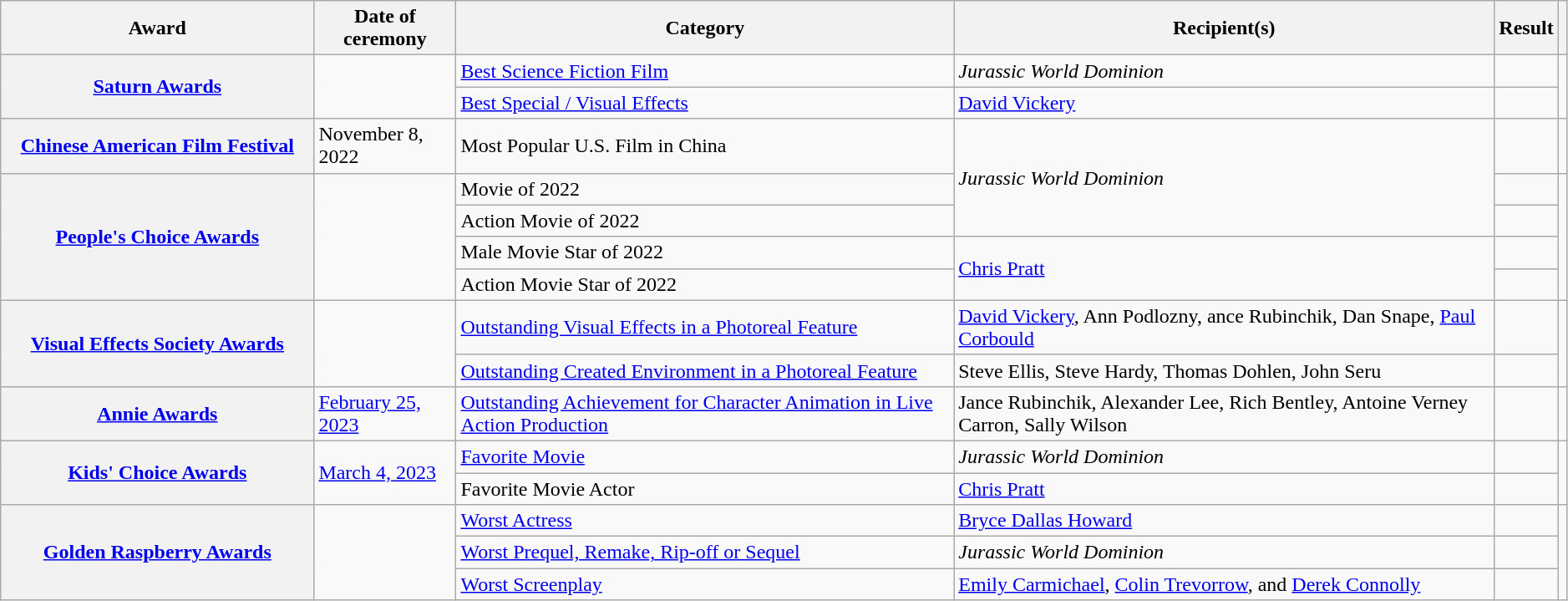<table class="wikitable sortable plainrowheaders" style="width: 99%">
<tr>
<th scope="col" style="width: 20%;">Award</th>
<th scope="col">Date of ceremony</th>
<th scope="col">Category</th>
<th scope="col">Recipient(s)</th>
<th scope="col">Result</th>
<th scope="col" class="unsortable"></th>
</tr>
<tr>
<th scope="row" style="text-align:center;" rowspan="2"><a href='#'>Saturn Awards</a></th>
<td rowspan="2"><a href='#'></a></td>
<td><a href='#'>Best Science Fiction Film</a></td>
<td><em>Jurassic World Dominion</em></td>
<td></td>
<td style="text-align:center;" rowspan="2"><br></td>
</tr>
<tr>
<td><a href='#'>Best Special / Visual Effects</a></td>
<td><a href='#'>David Vickery</a></td>
<td></td>
</tr>
<tr>
<th scope="row" style="text-align:center;"><a href='#'>Chinese American Film Festival</a></th>
<td>November 8, 2022</td>
<td>Most Popular U.S. Film in China</td>
<td rowspan="3"><em>Jurassic World Dominion</em></td>
<td></td>
<td style="text-align:center;"></td>
</tr>
<tr>
<th scope="row" style="text-align:center;" rowspan="4"><a href='#'>People's Choice Awards</a></th>
<td rowspan="4"><a href='#'></a></td>
<td>Movie of 2022</td>
<td></td>
<td style="text-align:center;" rowspan="4"></td>
</tr>
<tr>
<td>Action Movie of 2022</td>
<td></td>
</tr>
<tr>
<td>Male Movie Star of 2022</td>
<td rowspan="2"><a href='#'>Chris Pratt</a></td>
<td></td>
</tr>
<tr>
<td>Action Movie Star of 2022</td>
<td></td>
</tr>
<tr>
<th scope="row" style="text-align:center;" rowspan="2"><a href='#'>Visual Effects Society Awards</a></th>
<td rowspan="2"><a href='#'></a></td>
<td><a href='#'>Outstanding Visual Effects in a Photoreal Feature</a></td>
<td><a href='#'>David Vickery</a>, Ann Podlozny, ance Rubinchik, Dan Snape, <a href='#'>Paul Corbould</a></td>
<td></td>
<td style="text-align:center;"  rowspan="2"></td>
</tr>
<tr>
<td><a href='#'>Outstanding Created Environment in a Photoreal Feature</a></td>
<td>Steve Ellis, Steve Hardy, Thomas Dohlen, John Seru </td>
<td></td>
</tr>
<tr>
<th scope="row" style="text-align:center;"><a href='#'>Annie Awards</a></th>
<td><a href='#'>February 25, 2023</a></td>
<td><a href='#'>Outstanding Achievement for Character Animation in Live Action Production</a></td>
<td>Jance Rubinchik, Alexander Lee, Rich Bentley, Antoine Verney Carron, Sally Wilson</td>
<td></td>
<td style="text-align:center;"></td>
</tr>
<tr>
<th scope="row" style="text-align:center;" rowspan="2"><a href='#'>Kids' Choice Awards</a></th>
<td rowspan="2"><a href='#'>March 4, 2023</a></td>
<td><a href='#'>Favorite Movie</a></td>
<td><em>Jurassic World Dominion</em></td>
<td></td>
<td rowspan="2" style="text-align:center;"></td>
</tr>
<tr>
<td>Favorite Movie Actor</td>
<td><a href='#'>Chris Pratt</a></td>
<td></td>
</tr>
<tr>
<th scope="row" style="text-align:center;" rowspan="3"><a href='#'>Golden Raspberry Awards</a></th>
<td rowspan="3"><a href='#'></a></td>
<td><a href='#'>Worst Actress</a></td>
<td><a href='#'>Bryce Dallas Howard</a></td>
<td></td>
<td rowspan="3" style="text-align:center;"></td>
</tr>
<tr>
<td><a href='#'>Worst Prequel, Remake, Rip-off or Sequel</a></td>
<td><em>Jurassic World Dominion</em></td>
<td></td>
</tr>
<tr>
<td><a href='#'>Worst Screenplay</a></td>
<td><a href='#'>Emily Carmichael</a>, <a href='#'>Colin Trevorrow</a>, and <a href='#'>Derek Connolly</a></td>
<td></td>
</tr>
</table>
